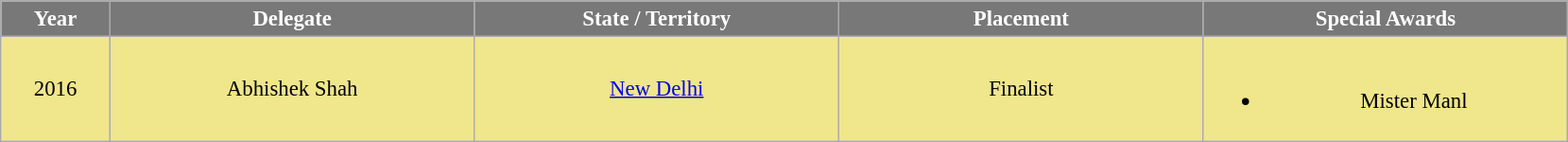<table class="wikitable sortable" style="font-size: 95%; text-align:center">
<tr>
<th width="70" style="background-color:#787878;color:#FFFFFF;">Year</th>
<th width="250" style="background-color:#787878;color:#FFFFFF;">Delegate</th>
<th width="250" style="background-color:#787878;color:#FFFFFF;">State / Territory</th>
<th width="250" style="background-color:#787878;color:#FFFFFF;">Placement</th>
<th width="250" style="background-color:#787878;color:#FFFFFF;">Special Awards</th>
</tr>
<tr style="background:khaki;">
<td> 2016</td>
<td>Abhishek Shah</td>
<td><a href='#'>New Delhi</a></td>
<td>Finalist</td>
<td><br><ul><li>Mister Manl</li></ul></td>
</tr>
</table>
